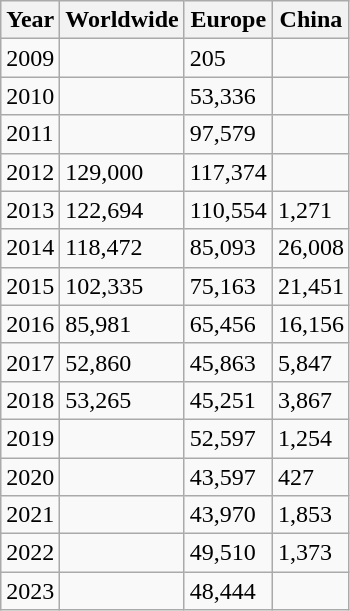<table class="wikitable collapsible uncollapsed">
<tr>
<th>Year</th>
<th>Worldwide</th>
<th>Europe</th>
<th>China</th>
</tr>
<tr>
<td>2009</td>
<td></td>
<td>205</td>
<td></td>
</tr>
<tr>
<td>2010</td>
<td></td>
<td>53,336</td>
<td></td>
</tr>
<tr>
<td>2011</td>
<td></td>
<td>97,579</td>
<td></td>
</tr>
<tr>
<td>2012</td>
<td>129,000</td>
<td>117,374</td>
<td></td>
</tr>
<tr>
<td>2013</td>
<td>122,694</td>
<td>110,554</td>
<td>1,271</td>
</tr>
<tr>
<td>2014</td>
<td>118,472</td>
<td>85,093</td>
<td>26,008</td>
</tr>
<tr>
<td>2015</td>
<td>102,335</td>
<td>75,163</td>
<td>21,451</td>
</tr>
<tr>
<td>2016</td>
<td>85,981</td>
<td>65,456</td>
<td>16,156</td>
</tr>
<tr>
<td>2017</td>
<td>52,860</td>
<td>45,863</td>
<td>5,847</td>
</tr>
<tr>
<td>2018</td>
<td>53,265</td>
<td>45,251</td>
<td>3,867</td>
</tr>
<tr>
<td>2019</td>
<td></td>
<td>52,597</td>
<td>1,254</td>
</tr>
<tr>
<td>2020</td>
<td></td>
<td>43,597</td>
<td>427</td>
</tr>
<tr>
<td>2021</td>
<td></td>
<td>43,970</td>
<td>1,853</td>
</tr>
<tr>
<td>2022</td>
<td></td>
<td>49,510</td>
<td>1,373</td>
</tr>
<tr>
<td>2023</td>
<td></td>
<td>48,444</td>
<td></td>
</tr>
</table>
